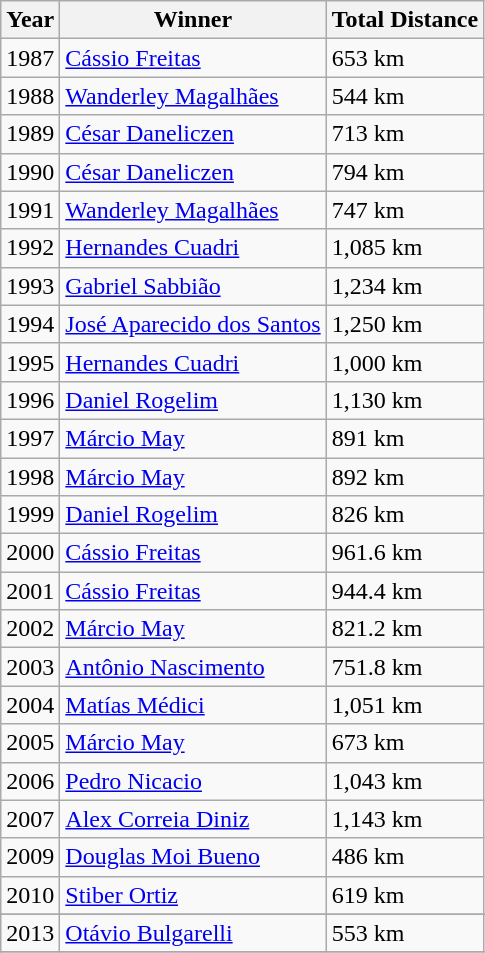<table class="wikitable sortable">
<tr>
<th>Year</th>
<th>Winner</th>
<th>Total Distance</th>
</tr>
<tr>
<td>1987</td>
<td> <a href='#'>Cássio Freitas</a></td>
<td>653 km</td>
</tr>
<tr>
<td>1988</td>
<td> <a href='#'>Wanderley Magalhães</a></td>
<td>544 km</td>
</tr>
<tr>
<td>1989</td>
<td> <a href='#'>César Daneliczen</a></td>
<td>713 km</td>
</tr>
<tr>
<td>1990</td>
<td> <a href='#'>César Daneliczen</a></td>
<td>794 km</td>
</tr>
<tr>
<td>1991</td>
<td> <a href='#'>Wanderley Magalhães</a></td>
<td>747 km</td>
</tr>
<tr>
<td>1992</td>
<td> <a href='#'>Hernandes Cuadri</a></td>
<td>1,085 km</td>
</tr>
<tr>
<td>1993</td>
<td> <a href='#'>Gabriel Sabbião</a></td>
<td>1,234 km</td>
</tr>
<tr>
<td>1994</td>
<td> <a href='#'>José Aparecido dos Santos</a></td>
<td>1,250 km</td>
</tr>
<tr>
<td>1995</td>
<td> <a href='#'>Hernandes Cuadri</a></td>
<td>1,000 km</td>
</tr>
<tr>
<td>1996</td>
<td> <a href='#'>Daniel Rogelim</a></td>
<td>1,130 km</td>
</tr>
<tr>
<td>1997</td>
<td> <a href='#'>Márcio May</a></td>
<td>891 km</td>
</tr>
<tr>
<td>1998</td>
<td> <a href='#'>Márcio May</a></td>
<td>892 km</td>
</tr>
<tr>
<td>1999</td>
<td> <a href='#'>Daniel Rogelim</a></td>
<td>826 km</td>
</tr>
<tr>
<td>2000</td>
<td> <a href='#'>Cássio Freitas</a></td>
<td>961.6 km</td>
</tr>
<tr>
<td>2001</td>
<td> <a href='#'>Cássio Freitas</a></td>
<td>944.4 km</td>
</tr>
<tr>
<td>2002</td>
<td> <a href='#'>Márcio May</a></td>
<td>821.2 km</td>
</tr>
<tr>
<td>2003</td>
<td> <a href='#'>Antônio Nascimento</a></td>
<td>751.8 km</td>
</tr>
<tr>
<td>2004</td>
<td> <a href='#'>Matías Médici</a></td>
<td>1,051 km</td>
</tr>
<tr>
<td>2005</td>
<td> <a href='#'>Márcio May</a></td>
<td>673 km</td>
</tr>
<tr>
<td>2006</td>
<td> <a href='#'>Pedro Nicacio</a></td>
<td>1,043 km</td>
</tr>
<tr>
<td>2007</td>
<td> <a href='#'>Alex Correia Diniz</a></td>
<td>1,143 km</td>
</tr>
<tr>
<td>2009</td>
<td> <a href='#'>Douglas Moi Bueno</a></td>
<td>486 km</td>
</tr>
<tr>
<td>2010</td>
<td> <a href='#'>Stiber Ortiz</a></td>
<td>619 km</td>
</tr>
<tr>
</tr>
<tr>
<td>2013</td>
<td> <a href='#'>Otávio Bulgarelli</a></td>
<td>553 km</td>
</tr>
<tr>
</tr>
</table>
